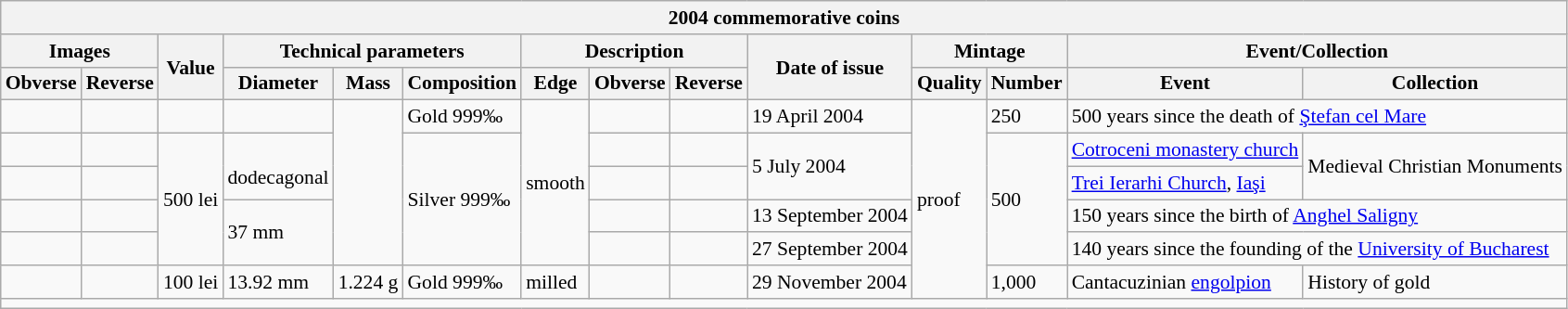<table class="wikitable" style="font-size: 90%">
<tr>
<th colspan="14">2004 commemorative coins</th>
</tr>
<tr>
<th colspan=2>Images</th>
<th rowspan=2>Value</th>
<th colspan=3>Technical parameters</th>
<th colspan=3>Description</th>
<th rowspan=2>Date of issue</th>
<th colspan=2>Mintage</th>
<th colspan=2>Event/Collection</th>
</tr>
<tr>
<th>Obverse</th>
<th>Reverse</th>
<th>Diameter</th>
<th>Mass</th>
<th>Composition</th>
<th>Edge</th>
<th>Obverse</th>
<th>Reverse</th>
<th>Quality</th>
<th>Number</th>
<th>Event</th>
<th>Collection</th>
</tr>
<tr>
<td></td>
<td></td>
<td></td>
<td></td>
<td rowspan="5"></td>
<td>Gold 999‰</td>
<td rowspan="5">smooth</td>
<td></td>
<td></td>
<td>19 April 2004</td>
<td rowspan="6">proof</td>
<td>250</td>
<td colspan=2>500 years since the death of <a href='#'>Ştefan cel Mare</a></td>
</tr>
<tr>
<td></td>
<td></td>
<td rowspan="4">500 lei</td>
<td align = right rowspan=2><br>dodecagonal</td>
<td rowspan="4">Silver 999‰</td>
<td></td>
<td></td>
<td rowspan=2>5 July 2004</td>
<td rowspan="4">500</td>
<td><a href='#'>Cotroceni monastery church</a></td>
<td rowspan=2>Medieval Christian Monuments</td>
</tr>
<tr>
<td></td>
<td></td>
<td></td>
<td></td>
<td><a href='#'>Trei Ierarhi Church</a>, <a href='#'>Iaşi</a></td>
</tr>
<tr>
<td></td>
<td></td>
<td rowspan="2">37 mm</td>
<td></td>
<td></td>
<td>13 September 2004</td>
<td colspan=2>150 years since the birth of <a href='#'>Anghel Saligny</a></td>
</tr>
<tr>
<td></td>
<td></td>
<td></td>
<td></td>
<td>27 September 2004</td>
<td colspan=2>140 years since the founding of the <a href='#'>University of Bucharest</a></td>
</tr>
<tr>
<td></td>
<td></td>
<td>100 lei</td>
<td>13.92 mm</td>
<td>1.224 g</td>
<td>Gold 999‰</td>
<td>milled</td>
<td></td>
<td></td>
<td>29 November 2004</td>
<td>1,000</td>
<td>Cantacuzinian <a href='#'>engolpion</a></td>
<td>History of gold</td>
</tr>
<tr>
<td colspan="14"></td>
</tr>
</table>
